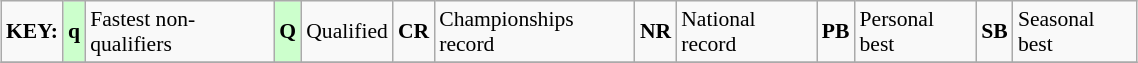<table class="wikitable" style="margin:0.5em auto; font-size:90%;position:relative;" width=60%>
<tr>
<td><strong>KEY:</strong></td>
<td bgcolor=ccffcc align=center><strong>q</strong></td>
<td>Fastest non-qualifiers</td>
<td bgcolor=ccffcc align=center><strong>Q</strong></td>
<td>Qualified</td>
<td align=center><strong>CR</strong></td>
<td>Championships record</td>
<td align=center><strong>NR</strong></td>
<td>National record</td>
<td align=center><strong>PB</strong></td>
<td>Personal best</td>
<td align=center><strong>SB</strong></td>
<td>Seasonal best</td>
</tr>
<tr>
</tr>
</table>
